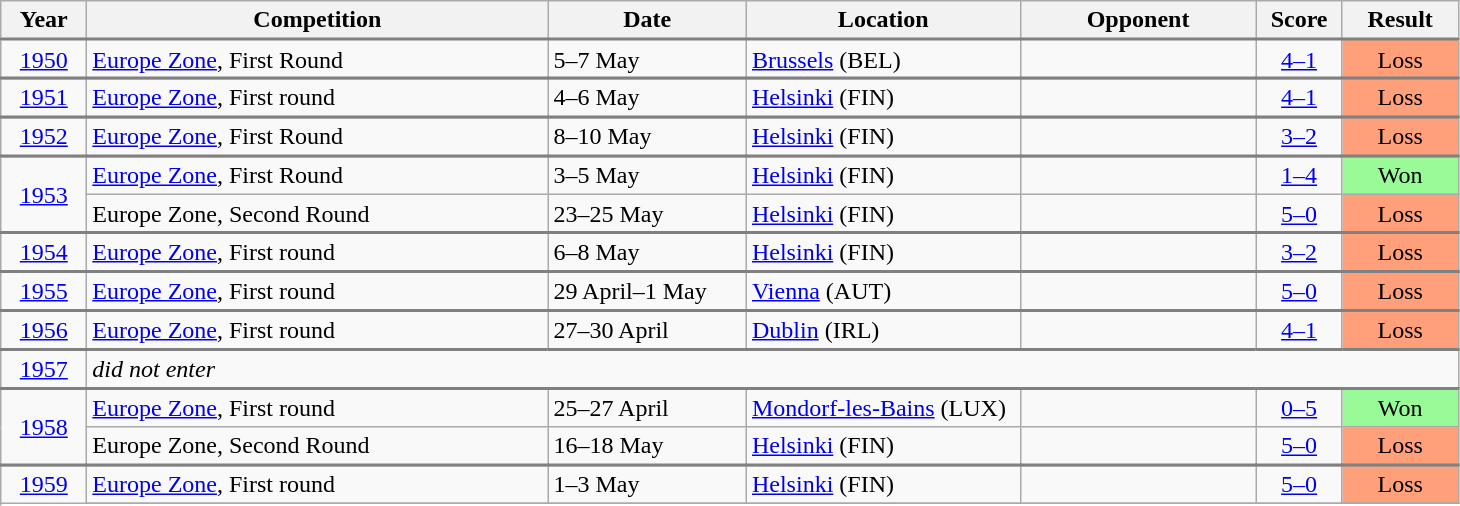<table class="wikitable collapsible collapsed">
<tr>
<th width="50">Year</th>
<th width="300">Competition</th>
<th width="125">Date</th>
<th width="175">Location</th>
<th width="150">Opponent</th>
<th width="50">Score</th>
<th width="70">Result</th>
</tr>
<tr style="border-top:2px solid gray;">
<td align="center" rowspan="1"><a href='#'>1950</a></td>
<td><a href='#'>Europe Zone</a>, First Round</td>
<td>5–7 May</td>
<td><a href='#'>Brussels</a> (BEL)</td>
<td></td>
<td align="center"><a href='#'>4–1</a></td>
<td align="center" bgcolor="#FFA07A">Loss</td>
</tr>
<tr>
</tr>
<tr style="border-top:2px solid gray;">
<td align="center" rowspan="1"><a href='#'>1951</a></td>
<td><a href='#'>Europe Zone</a>, First round</td>
<td>4–6 May</td>
<td><a href='#'>Helsinki</a> (FIN)</td>
<td></td>
<td align="center"><a href='#'>4–1</a></td>
<td align="center" bgcolor="#FFA07A">Loss</td>
</tr>
<tr>
</tr>
<tr style="border-top:2px solid gray;">
<td align="center" rowspan="1"><a href='#'>1952</a></td>
<td><a href='#'>Europe Zone</a>, First Round</td>
<td>8–10 May</td>
<td><a href='#'>Helsinki</a> (FIN)</td>
<td></td>
<td align="center"><a href='#'>3–2</a></td>
<td align="center" bgcolor="#FFA07A">Loss</td>
</tr>
<tr>
</tr>
<tr style="border-top:2px solid gray;">
<td align="center" rowspan="2"><a href='#'>1953</a></td>
<td><a href='#'>Europe Zone</a>, First Round</td>
<td>3–5 May</td>
<td><a href='#'>Helsinki</a> (FIN)</td>
<td></td>
<td align="center"><a href='#'>1–4</a></td>
<td align="center" bgcolor="#98FB98">Won</td>
</tr>
<tr>
<td>Europe Zone, Second Round</td>
<td>23–25 May</td>
<td><a href='#'>Helsinki</a> (FIN)</td>
<td></td>
<td align="center"><a href='#'>5–0</a></td>
<td align="center" bgcolor="#FFA07A">Loss</td>
</tr>
<tr>
</tr>
<tr style="border-top:2px solid gray;">
<td align="center" rowspan="1"><a href='#'>1954</a></td>
<td><a href='#'>Europe Zone</a>, First round</td>
<td>6–8 May</td>
<td><a href='#'>Helsinki</a> (FIN)</td>
<td></td>
<td align="center"><a href='#'>3–2</a></td>
<td align="center" bgcolor="#FFA07A">Loss</td>
</tr>
<tr>
</tr>
<tr style="border-top:2px solid gray;">
<td align="center" rowspan="1"><a href='#'>1955</a></td>
<td><a href='#'>Europe Zone</a>, First round</td>
<td>29 April–1 May</td>
<td><a href='#'>Vienna</a> (AUT)</td>
<td></td>
<td align="center"><a href='#'>5–0</a></td>
<td align="center" bgcolor="#FFA07A">Loss</td>
</tr>
<tr>
</tr>
<tr style="border-top:2px solid gray;">
<td align="center" rowspan="1"><a href='#'>1956</a></td>
<td><a href='#'>Europe Zone</a>, First round</td>
<td>27–30 April</td>
<td><a href='#'>Dublin</a> (IRL)</td>
<td></td>
<td align="center"><a href='#'>4–1</a></td>
<td align="center" bgcolor="#FFA07A">Loss</td>
</tr>
<tr>
</tr>
<tr style="border-top:2px solid gray;">
<td align="center" rowspan="1"><a href='#'>1957</a></td>
<td rowspan=1 colspan=6><em>did not enter</em></td>
</tr>
<tr>
</tr>
<tr style="border-top:2px solid gray;">
<td align="center" rowspan="2"><a href='#'>1958</a></td>
<td><a href='#'>Europe Zone</a>, First round</td>
<td>25–27 April</td>
<td><a href='#'>Mondorf-les-Bains</a> (LUX)</td>
<td></td>
<td align="center"><a href='#'>0–5</a></td>
<td align="center" bgcolor="#98FB98">Won</td>
</tr>
<tr>
<td>Europe Zone, Second Round</td>
<td>16–18 May</td>
<td><a href='#'>Helsinki</a> (FIN)</td>
<td></td>
<td align="center"><a href='#'>5–0</a></td>
<td align="center" bgcolor="#FFA07A">Loss</td>
</tr>
<tr>
</tr>
<tr style="border-top:2px solid gray;">
<td align="center" rowspan="2"><a href='#'>1959</a></td>
<td><a href='#'>Europe Zone</a>, First round</td>
<td>1–3 May</td>
<td><a href='#'>Helsinki</a> (FIN)</td>
<td></td>
<td align="center"><a href='#'>5–0</a></td>
<td align="center" bgcolor="#FFA07A">Loss</td>
</tr>
<tr>
</tr>
</table>
